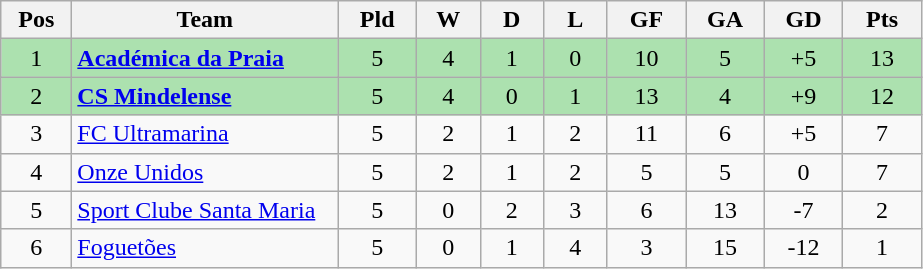<table class="wikitable" style="text-align: center;">
<tr>
<th style="width: 40px;">Pos</th>
<th style="width: 170px;">Team</th>
<th style="width: 45px;">Pld</th>
<th style="width: 35px;">W</th>
<th style="width: 35px;">D</th>
<th style="width: 35px;">L</th>
<th style="width: 45px;">GF</th>
<th style="width: 45px;">GA</th>
<th style="width: 45px;">GD</th>
<th style="width: 45px;">Pts</th>
</tr>
<tr style="background:#ACE1AF;">
<td>1</td>
<td style="text-align: left;"><strong><a href='#'>Académica da Praia</a></strong></td>
<td>5</td>
<td>4</td>
<td>1</td>
<td>0</td>
<td>10</td>
<td>5</td>
<td>+5</td>
<td>13</td>
</tr>
<tr style="background:#ACE1AF;">
<td>2</td>
<td style="text-align: left;"><strong><a href='#'>CS Mindelense</a></strong></td>
<td>5</td>
<td>4</td>
<td>0</td>
<td>1</td>
<td>13</td>
<td>4</td>
<td>+9</td>
<td>12</td>
</tr>
<tr>
<td>3</td>
<td style="text-align: left;"><a href='#'>FC Ultramarina</a></td>
<td>5</td>
<td>2</td>
<td>1</td>
<td>2</td>
<td>11</td>
<td>6</td>
<td>+5</td>
<td>7</td>
</tr>
<tr>
<td>4</td>
<td style="text-align: left;"><a href='#'>Onze Unidos</a></td>
<td>5</td>
<td>2</td>
<td>1</td>
<td>2</td>
<td>5</td>
<td>5</td>
<td>0</td>
<td>7</td>
</tr>
<tr>
<td>5</td>
<td style="text-align: left;"><a href='#'>Sport Clube Santa Maria</a></td>
<td>5</td>
<td>0</td>
<td>2</td>
<td>3</td>
<td>6</td>
<td>13</td>
<td>-7</td>
<td>2</td>
</tr>
<tr>
<td>6</td>
<td style="text-align: left;"><a href='#'>Foguetões</a></td>
<td>5</td>
<td>0</td>
<td>1</td>
<td>4</td>
<td>3</td>
<td>15</td>
<td>-12</td>
<td>1</td>
</tr>
</table>
